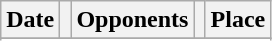<table class="wikitable" style="text-align: center;">
<tr>
<th>Date</th>
<th></th>
<th>Opponents</th>
<th></th>
<th>Place</th>
</tr>
<tr>
</tr>
<tr>
</tr>
</table>
